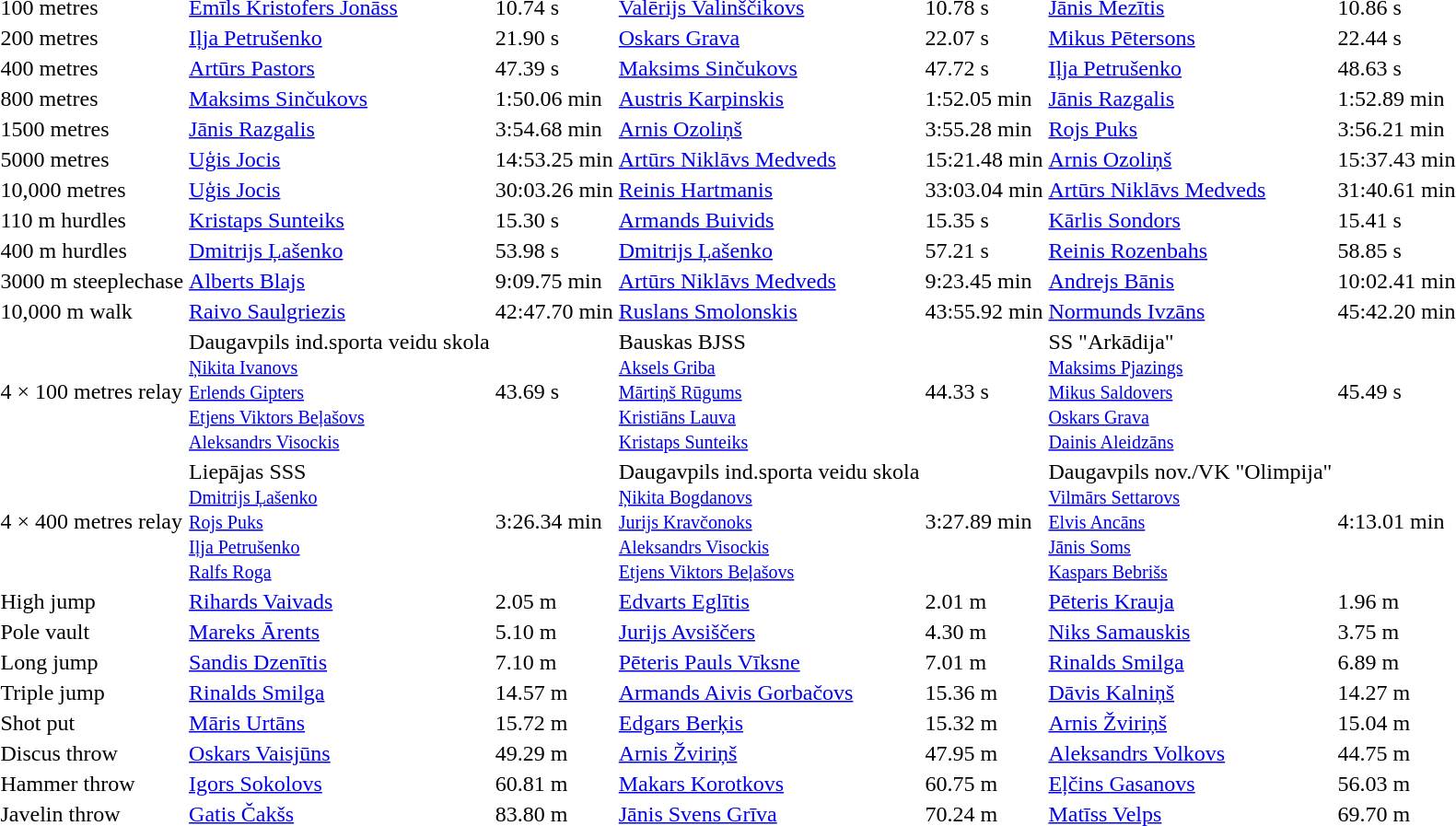<table>
<tr>
<td>100 metres</td>
<td><a href='#'>Emīls Kristofers Jonāss</a></td>
<td>10.74 s</td>
<td><a href='#'>Valērijs Valinščikovs</a></td>
<td>10.78 s</td>
<td><a href='#'>Jānis Mezītis</a></td>
<td>10.86 s</td>
</tr>
<tr>
<td>200 metres</td>
<td><a href='#'>Iļja Petrušenko</a></td>
<td>21.90 s</td>
<td><a href='#'>Oskars Grava</a></td>
<td>22.07 s</td>
<td><a href='#'>Mikus Pētersons</a></td>
<td>22.44 s</td>
</tr>
<tr>
<td>400 metres</td>
<td><a href='#'>Artūrs Pastors</a></td>
<td>47.39 s</td>
<td><a href='#'>Maksims Sinčukovs</a></td>
<td>47.72 s</td>
<td><a href='#'>Iļja Petrušenko</a></td>
<td>48.63 s</td>
</tr>
<tr>
<td>800 metres</td>
<td><a href='#'>Maksims Sinčukovs</a></td>
<td>1:50.06 min</td>
<td><a href='#'>Austris Karpinskis</a></td>
<td>1:52.05 min</td>
<td><a href='#'>Jānis Razgalis</a></td>
<td>1:52.89 min</td>
</tr>
<tr>
<td>1500 metres</td>
<td><a href='#'>Jānis Razgalis</a></td>
<td>3:54.68 min</td>
<td><a href='#'>Arnis Ozoliņš</a></td>
<td>3:55.28 min</td>
<td><a href='#'>Rojs Puks</a></td>
<td>3:56.21 min</td>
</tr>
<tr>
<td>5000 metres</td>
<td><a href='#'>Uģis Jocis</a></td>
<td>14:53.25 min</td>
<td><a href='#'>Artūrs Niklāvs Medveds</a></td>
<td>15:21.48 min</td>
<td><a href='#'>Arnis Ozoliņš</a></td>
<td>15:37.43 min</td>
</tr>
<tr>
<td>10,000 metres</td>
<td><a href='#'>Uģis Jocis</a></td>
<td>30:03.26 min</td>
<td><a href='#'>Reinis Hartmanis</a></td>
<td>33:03.04 min</td>
<td><a href='#'>Artūrs Niklāvs Medveds</a></td>
<td>31:40.61 min</td>
</tr>
<tr>
<td>110 m hurdles</td>
<td><a href='#'>Kristaps Sunteiks</a></td>
<td>15.30 s</td>
<td><a href='#'>Armands Buivids</a></td>
<td>15.35 s</td>
<td><a href='#'>Kārlis Sondors</a></td>
<td>15.41 s</td>
</tr>
<tr>
<td>400 m hurdles</td>
<td><a href='#'>Dmitrijs Ļašenko</a></td>
<td>53.98 s</td>
<td><a href='#'>Dmitrijs Ļašenko</a></td>
<td>57.21 s</td>
<td><a href='#'>Reinis Rozenbahs</a></td>
<td>58.85 s</td>
</tr>
<tr>
<td>3000 m steeplechase</td>
<td><a href='#'>Alberts Blajs</a></td>
<td>9:09.75 min</td>
<td><a href='#'>Artūrs Niklāvs Medveds</a></td>
<td>9:23.45 min</td>
<td><a href='#'>Andrejs Bānis</a></td>
<td>10:02.41 min</td>
</tr>
<tr>
<td>10,000 m walk</td>
<td><a href='#'>Raivo Saulgriezis</a></td>
<td>42:47.70 min</td>
<td><a href='#'>Ruslans Smolonskis</a></td>
<td>43:55.92 min</td>
<td><a href='#'>Normunds Ivzāns</a></td>
<td>45:42.20 min</td>
</tr>
<tr>
<td>4 × 100 metres relay</td>
<td>Daugavpils ind.sporta veidu skola<br><small><a href='#'>Ņikita Ivanovs</a><br><a href='#'>Erlends Gipters</a><br><a href='#'>Etjens Viktors Beļašovs</a><br><a href='#'>Aleksandrs Visockis</a></small></td>
<td>43.69 s</td>
<td>Bauskas BJSS<br><small><a href='#'>Aksels Griba</a><br><a href='#'>Mārtiņš Rūgums</a><br><a href='#'>Kristiāns Lauva</a><br><a href='#'>Kristaps Sunteiks</a></small></td>
<td>44.33 s</td>
<td>SS "Arkādija"<br><small><a href='#'>Maksims Pjazings</a><br><a href='#'>Mikus Saldovers</a><br><a href='#'>Oskars Grava</a><br><a href='#'>Dainis Aleidzāns</a></small></td>
<td>45.49 s</td>
</tr>
<tr>
<td>4 × 400 metres relay</td>
<td>Liepājas SSS<br><small><a href='#'>Dmitrijs Ļašenko</a><br><a href='#'>Rojs Puks</a><br><a href='#'>Iļja Petrušenko</a><br><a href='#'>Ralfs Roga</a></small></td>
<td>3:26.34 min</td>
<td>Daugavpils ind.sporta veidu skola<br><small><a href='#'>Ņikita Bogdanovs</a><br><a href='#'>Jurijs Kravčonoks</a><br><a href='#'>Aleksandrs Visockis</a><br><a href='#'>Etjens Viktors Beļašovs</a></small></td>
<td>3:27.89 min</td>
<td>Daugavpils nov./VK "Olimpija"<br><small><a href='#'>Vilmārs Settarovs</a><br><a href='#'>Elvis Ancāns</a><br><a href='#'>Jānis Soms</a><br><a href='#'>Kaspars Bebrišs</a></small></td>
<td>4:13.01 min</td>
</tr>
<tr>
<td>High jump</td>
<td><a href='#'>Rihards Vaivads</a></td>
<td>2.05 m</td>
<td><a href='#'>Edvarts Eglītis</a></td>
<td>2.01 m</td>
<td><a href='#'>Pēteris Krauja</a></td>
<td>1.96 m</td>
</tr>
<tr>
<td>Pole vault</td>
<td><a href='#'>Mareks Ārents</a></td>
<td>5.10 m</td>
<td><a href='#'>Jurijs Avsiščers</a></td>
<td>4.30 m</td>
<td><a href='#'>Niks Samauskis</a></td>
<td>3.75 m</td>
</tr>
<tr>
<td>Long jump</td>
<td><a href='#'>Sandis Dzenītis</a></td>
<td>7.10 m</td>
<td><a href='#'>Pēteris Pauls Vīksne</a></td>
<td>7.01 m</td>
<td><a href='#'>Rinalds Smilga</a></td>
<td>6.89 m</td>
</tr>
<tr>
<td>Triple jump</td>
<td><a href='#'>Rinalds Smilga</a></td>
<td>14.57 m</td>
<td><a href='#'>Armands Aivis Gorbačovs</a></td>
<td>15.36 m</td>
<td><a href='#'>Dāvis Kalniņš</a></td>
<td>14.27 m</td>
</tr>
<tr>
<td>Shot put</td>
<td><a href='#'>Māris Urtāns</a></td>
<td>15.72 m</td>
<td><a href='#'>Edgars Berķis</a></td>
<td>15.32 m</td>
<td><a href='#'>Arnis Žviriņš</a></td>
<td>15.04 m</td>
</tr>
<tr>
<td>Discus throw</td>
<td><a href='#'>Oskars Vaisjūns</a></td>
<td>49.29 m</td>
<td><a href='#'>Arnis Žviriņš</a></td>
<td>47.95 m</td>
<td><a href='#'>Aleksandrs Volkovs</a></td>
<td>44.75 m</td>
</tr>
<tr>
<td>Hammer throw</td>
<td><a href='#'>Igors Sokolovs</a></td>
<td>60.81 m</td>
<td><a href='#'>Makars Korotkovs</a></td>
<td>60.75 m</td>
<td><a href='#'>Eļčins Gasanovs</a></td>
<td>56.03 m</td>
</tr>
<tr>
<td>Javelin throw</td>
<td><a href='#'>Gatis Čakšs</a></td>
<td>83.80 m</td>
<td><a href='#'>Jānis Svens Grīva</a></td>
<td>70.24 m</td>
<td><a href='#'>Matīss Velps</a></td>
<td>69.70 m</td>
</tr>
</table>
